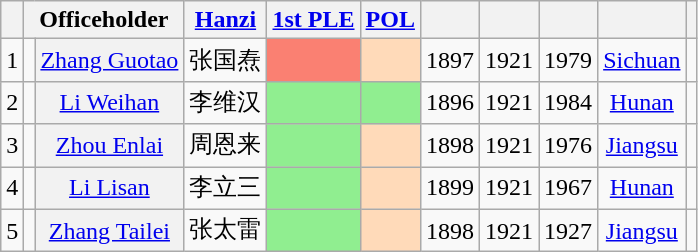<table class="wikitable sortable" style=text-align:center>
<tr>
<th scope=col></th>
<th scope=col colspan="2">Officeholder</th>
<th scope=col><a href='#'>Hanzi</a></th>
<th scope=col><a href='#'>1st PLE</a></th>
<th scope=col><a href='#'>POL</a></th>
<th scope=col></th>
<th scope=col></th>
<th scope=col></th>
<th scope=col></th>
<th scope=col class="unsortable"></th>
</tr>
<tr>
<td>1</td>
<td></td>
<th align="center" scope="row" style="font-weight:normal;"><a href='#'>Zhang Guotao</a></th>
<td data-sort-value="53">张国焘</td>
<td bgcolor = Salmon></td>
<td bgcolor = PeachPuff></td>
<td>1897</td>
<td>1921</td>
<td>1979</td>
<td><a href='#'>Sichuan</a></td>
<td></td>
</tr>
<tr>
<td>2</td>
<td></td>
<th align="center" scope="row" style="font-weight:normal;"><a href='#'>Li Weihan</a></th>
<td data-sort-value="53">李维汉</td>
<td bgcolor = LightGreen></td>
<td bgcolor = LightGreen></td>
<td>1896</td>
<td>1921</td>
<td>1984</td>
<td><a href='#'>Hunan</a></td>
<td></td>
</tr>
<tr>
<td>3</td>
<td></td>
<th align="center" scope="row" style="font-weight:normal;"><a href='#'>Zhou Enlai</a></th>
<td data-sort-value="128">周恩来</td>
<td bgcolor = LightGreen></td>
<td bgcolor = PeachPuff></td>
<td>1898</td>
<td>1921</td>
<td>1976</td>
<td><a href='#'>Jiangsu</a></td>
<td></td>
</tr>
<tr>
<td>4</td>
<td></td>
<th align="center" scope="row" style="font-weight:normal;"><a href='#'>Li Lisan</a></th>
<td data-sort-value="4">李立三</td>
<td bgcolor = LightGreen></td>
<td bgcolor = PeachPuff></td>
<td>1899</td>
<td>1921</td>
<td>1967</td>
<td><a href='#'>Hunan</a></td>
<td></td>
</tr>
<tr>
<td>5</td>
<td></td>
<th align="center" scope="row" style="font-weight:normal;"><a href='#'>Zhang Tailei</a></th>
<td data-sort-value="4">张太雷</td>
<td bgcolor = LightGreen></td>
<td bgcolor = PeachPuff></td>
<td>1898</td>
<td>1921</td>
<td>1927</td>
<td><a href='#'>Jiangsu</a></td>
<td></td>
</tr>
</table>
